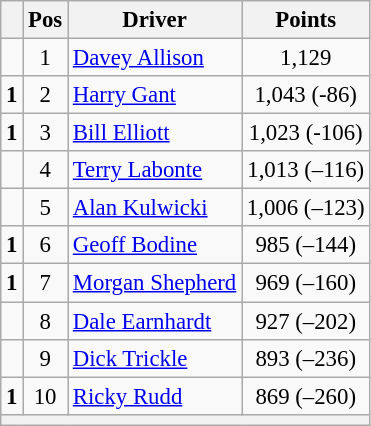<table class="wikitable" style="font-size: 95%;">
<tr>
<th></th>
<th>Pos</th>
<th>Driver</th>
<th>Points</th>
</tr>
<tr>
<td align="left"></td>
<td style="text-align:center;">1</td>
<td><a href='#'>Davey Allison</a></td>
<td style="text-align:center;">1,129</td>
</tr>
<tr>
<td align="left"> <strong>1</strong></td>
<td style="text-align:center;">2</td>
<td><a href='#'>Harry Gant</a></td>
<td style="text-align:center;">1,043 (-86)</td>
</tr>
<tr>
<td align="left"> <strong>1</strong></td>
<td style="text-align:center;">3</td>
<td><a href='#'>Bill Elliott</a></td>
<td style="text-align:center;">1,023 (-106)</td>
</tr>
<tr>
<td align="left"></td>
<td style="text-align:center;">4</td>
<td><a href='#'>Terry Labonte</a></td>
<td style="text-align:center;">1,013 (–116)</td>
</tr>
<tr>
<td align="left"></td>
<td style="text-align:center;">5</td>
<td><a href='#'>Alan Kulwicki</a></td>
<td style="text-align:center;">1,006 (–123)</td>
</tr>
<tr>
<td align="left"> <strong>1</strong></td>
<td style="text-align:center;">6</td>
<td><a href='#'>Geoff Bodine</a></td>
<td style="text-align:center;">985 (–144)</td>
</tr>
<tr>
<td align="left"> <strong>1</strong></td>
<td style="text-align:center;">7</td>
<td><a href='#'>Morgan Shepherd</a></td>
<td style="text-align:center;">969 (–160)</td>
</tr>
<tr>
<td align="left"></td>
<td style="text-align:center;">8</td>
<td><a href='#'>Dale Earnhardt</a></td>
<td style="text-align:center;">927 (–202)</td>
</tr>
<tr>
<td align="left"></td>
<td style="text-align:center;">9</td>
<td><a href='#'>Dick Trickle</a></td>
<td style="text-align:center;">893 (–236)</td>
</tr>
<tr>
<td align="left"> <strong>1</strong></td>
<td style="text-align:center;">10</td>
<td><a href='#'>Ricky Rudd</a></td>
<td style="text-align:center;">869 (–260)</td>
</tr>
<tr class="sortbottom">
<th colspan="9"></th>
</tr>
</table>
